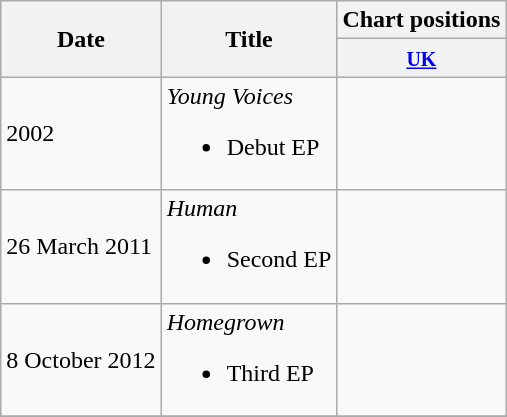<table class="wikitable">
<tr>
<th align="center" rowspan="2">Date</th>
<th align="center" rowspan="2">Title</th>
<th align="center" colspan="2">Chart positions</th>
</tr>
<tr>
<th align="center" rowspan="1"><small><a href='#'>UK</a></small></th>
</tr>
<tr>
<td>2002</td>
<td><em>Young Voices</em><br><ul><li>Debut EP</li></ul></td>
<td></td>
</tr>
<tr>
<td>26 March 2011</td>
<td><em>Human</em><br><ul><li>Second EP</li></ul></td>
<td></td>
</tr>
<tr>
<td>8 October 2012</td>
<td><em>Homegrown</em><br><ul><li>Third EP</li></ul></td>
<td></td>
</tr>
<tr>
</tr>
</table>
